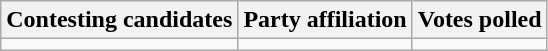<table class="wikitable sortable">
<tr>
<th>Contesting candidates</th>
<th>Party affiliation</th>
<th>Votes polled</th>
</tr>
<tr>
<td></td>
<td></td>
<td></td>
</tr>
</table>
